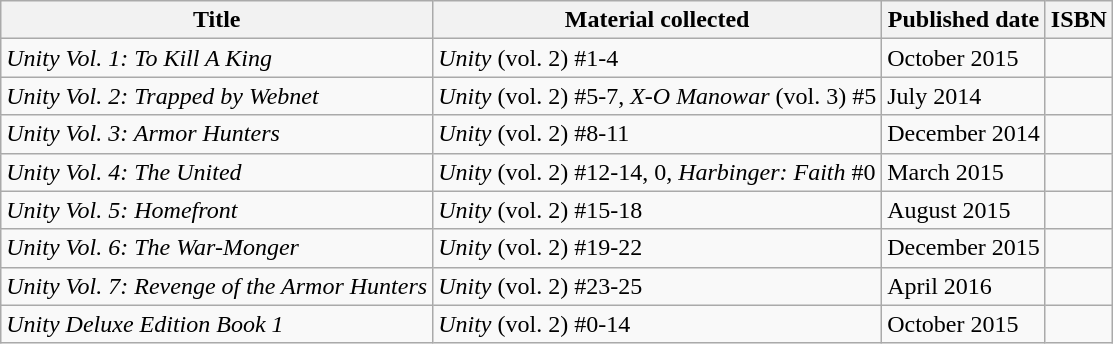<table class="wikitable">
<tr>
<th>Title</th>
<th>Material collected</th>
<th>Published date</th>
<th>ISBN</th>
</tr>
<tr>
<td><em>Unity Vol. 1: To Kill A King</em></td>
<td><em>Unity</em> (vol. 2) #1-4</td>
<td>October 2015</td>
<td></td>
</tr>
<tr>
<td><em>Unity Vol. 2: Trapped by Webnet</em></td>
<td><em>Unity</em> (vol. 2) #5-7, <em>X-O Manowar</em> (vol. 3) #5</td>
<td>July 2014</td>
<td></td>
</tr>
<tr>
<td><em>Unity Vol. 3: Armor Hunters</em></td>
<td><em>Unity</em> (vol. 2) #8-11</td>
<td>December 2014</td>
<td></td>
</tr>
<tr>
<td><em>Unity Vol. 4: The United</em></td>
<td><em>Unity</em> (vol. 2) #12-14, 0, <em>Harbinger: Faith</em> #0</td>
<td>March 2015</td>
<td></td>
</tr>
<tr>
<td><em>Unity Vol. 5: Homefront</em></td>
<td><em>Unity</em> (vol. 2) #15-18</td>
<td>August 2015</td>
<td></td>
</tr>
<tr>
<td><em>Unity Vol. 6: The War-Monger</em></td>
<td><em>Unity</em> (vol. 2) #19-22</td>
<td>December 2015</td>
<td></td>
</tr>
<tr>
<td><em>Unity Vol. 7: Revenge of the Armor Hunters</em></td>
<td><em>Unity</em> (vol. 2) #23-25</td>
<td>April 2016</td>
<td></td>
</tr>
<tr>
<td><em>Unity Deluxe Edition Book 1</em></td>
<td><em>Unity</em> (vol. 2) #0-14</td>
<td>October 2015</td>
<td></td>
</tr>
</table>
